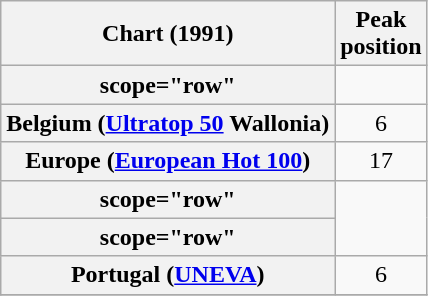<table class="wikitable sortable plainrowheaders">
<tr>
<th>Chart (1991)</th>
<th>Peak<br>position</th>
</tr>
<tr>
<th>scope="row"</th>
</tr>
<tr>
<th scope="row">Belgium (<a href='#'>Ultratop 50</a> Wallonia)</th>
<td align="center">6</td>
</tr>
<tr>
<th scope="row">Europe (<a href='#'>European Hot 100</a>)</th>
<td align="center">17</td>
</tr>
<tr>
<th>scope="row"</th>
</tr>
<tr>
<th>scope="row"</th>
</tr>
<tr>
<th scope="row">Portugal (<a href='#'>UNEVA</a>)</th>
<td align="center">6</td>
</tr>
<tr>
</tr>
</table>
